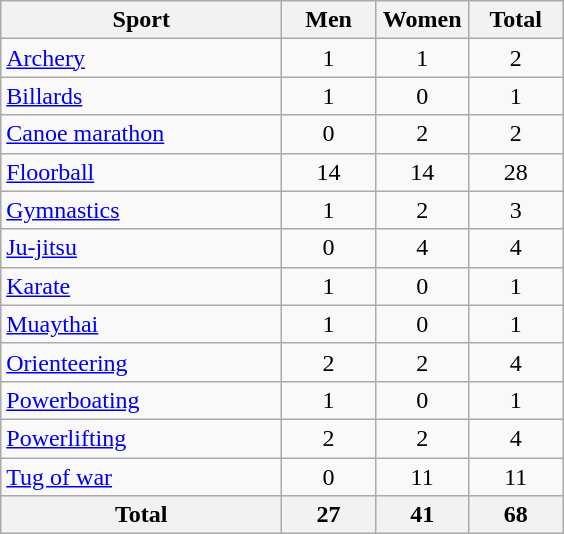<table class="wikitable sortable" style="text-align:center;">
<tr>
<th width=180>Sport</th>
<th width=55>Men</th>
<th width=55>Women</th>
<th width=55>Total</th>
</tr>
<tr>
<td align=left><a href='#'>Archery</a></td>
<td>1</td>
<td>1</td>
<td>2</td>
</tr>
<tr>
<td align=left><a href='#'>Billards</a></td>
<td>1</td>
<td>0</td>
<td>1</td>
</tr>
<tr>
<td align=left><a href='#'>Canoe marathon</a></td>
<td>0</td>
<td>2</td>
<td>2</td>
</tr>
<tr>
<td align=left><a href='#'>Floorball</a></td>
<td>14</td>
<td>14</td>
<td>28</td>
</tr>
<tr>
<td align=left><a href='#'>Gymnastics</a></td>
<td>1</td>
<td>2</td>
<td>3</td>
</tr>
<tr>
<td align=left><a href='#'>Ju-jitsu</a></td>
<td>0</td>
<td>4</td>
<td>4</td>
</tr>
<tr>
<td align=left><a href='#'>Karate</a></td>
<td>1</td>
<td>0</td>
<td>1</td>
</tr>
<tr>
<td align=left><a href='#'>Muaythai</a></td>
<td>1</td>
<td>0</td>
<td>1</td>
</tr>
<tr>
<td align=left><a href='#'>Orienteering</a></td>
<td>2</td>
<td>2</td>
<td>4</td>
</tr>
<tr>
<td align=left><a href='#'>Powerboating</a></td>
<td>1</td>
<td>0</td>
<td>1</td>
</tr>
<tr>
<td align=left><a href='#'>Powerlifting</a></td>
<td>2</td>
<td>2</td>
<td>4</td>
</tr>
<tr>
<td align=left><a href='#'>Tug of war</a></td>
<td>0</td>
<td>11</td>
<td>11</td>
</tr>
<tr>
<th>Total</th>
<th>27</th>
<th>41</th>
<th>68</th>
</tr>
</table>
